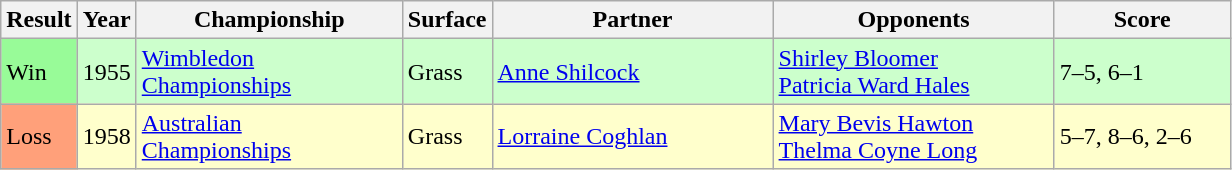<table class="sortable wikitable">
<tr>
<th style="width:40px">Result</th>
<th style="width:30px">Year</th>
<th style="width:170px">Championship</th>
<th style="width:50px">Surface</th>
<th style="width:180px">Partner</th>
<th style="width:180px">Opponents</th>
<th style="width:110px" class="unsortable">Score</th>
</tr>
<tr style="background:#cfc;">
<td style="background:#98fb98;">Win</td>
<td>1955</td>
<td><a href='#'>Wimbledon Championships</a></td>
<td>Grass</td>
<td> <a href='#'>Anne Shilcock</a></td>
<td> <a href='#'>Shirley Bloomer</a><br>  <a href='#'>Patricia Ward Hales</a></td>
<td>7–5, 6–1</td>
</tr>
<tr style="background:#ffc;">
<td style="background:#ffa07a;">Loss</td>
<td>1958</td>
<td><a href='#'>Australian Championships</a></td>
<td>Grass</td>
<td> <a href='#'>Lorraine Coghlan</a></td>
<td> <a href='#'>Mary Bevis Hawton</a> <br> <a href='#'>Thelma Coyne Long</a></td>
<td>5–7, 8–6, 2–6</td>
</tr>
</table>
